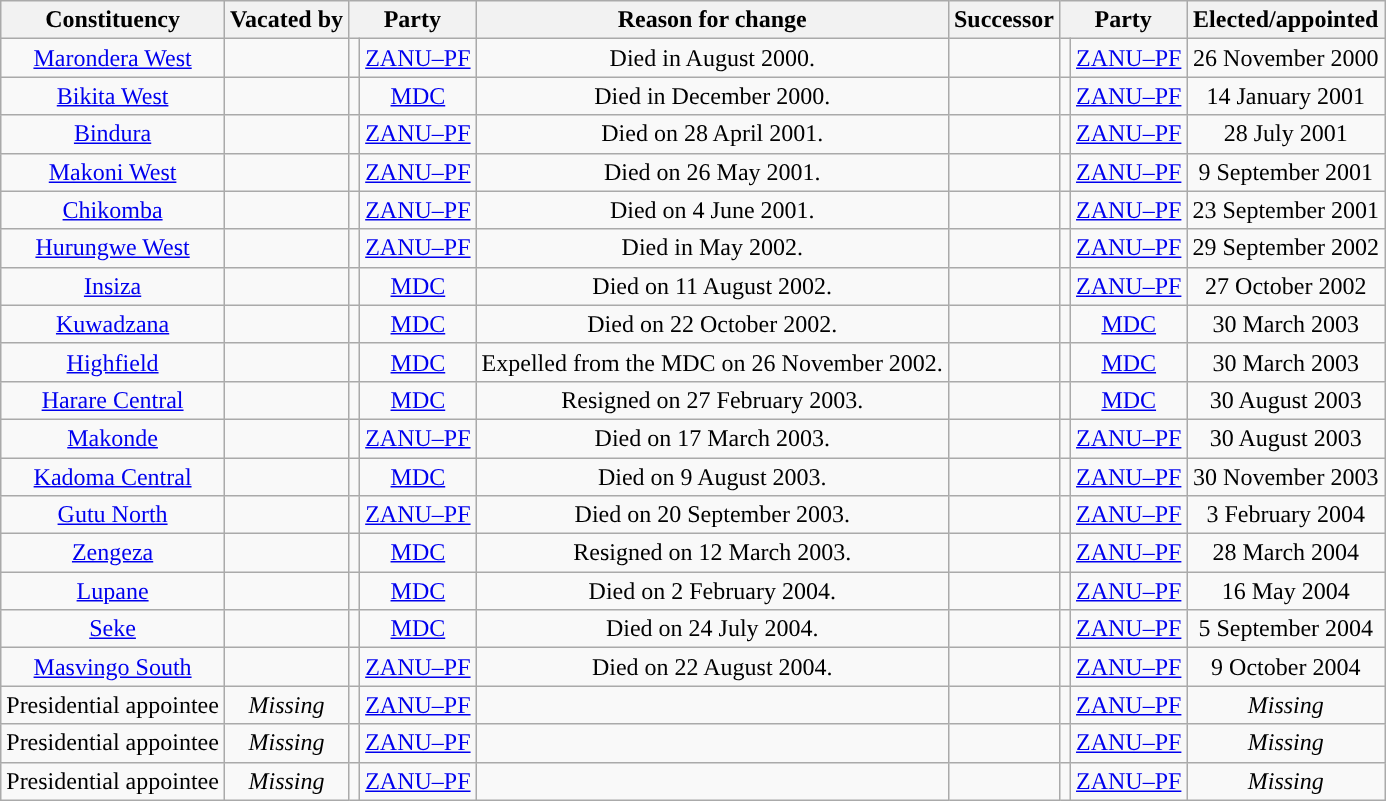<table class="wikitable sortable" style="text-align:center">
<tr>
<th>Constituency</th>
<th>Vacated by</th>
<th colspan="2">Party</th>
<th>Reason for change</th>
<th>Successor</th>
<th colspan="2">Party</th>
<th>Elected/appointed</th>
</tr>
<tr>
<td><a href='#'>Marondera West</a></td>
<td></td>
<td style="background-color: "></td>
<td><a href='#'>ZANU–PF</a></td>
<td>Died in August 2000.</td>
<td></td>
<td style="background-color: "></td>
<td><a href='#'>ZANU–PF</a></td>
<td>26 November 2000</td>
</tr>
<tr>
<td><a href='#'>Bikita West</a></td>
<td></td>
<td style="background-color: "></td>
<td><a href='#'>MDC</a></td>
<td>Died in December 2000.</td>
<td></td>
<td style="background-color: "></td>
<td><a href='#'>ZANU–PF</a></td>
<td>14 January 2001</td>
</tr>
<tr>
<td><a href='#'>Bindura</a></td>
<td></td>
<td style="background-color: "></td>
<td><a href='#'>ZANU–PF</a></td>
<td>Died on 28 April 2001.</td>
<td></td>
<td style="background-color: "></td>
<td><a href='#'>ZANU–PF</a></td>
<td>28 July 2001</td>
</tr>
<tr>
<td><a href='#'>Makoni West</a></td>
<td></td>
<td style="background-color: "></td>
<td><a href='#'>ZANU–PF</a></td>
<td>Died on 26 May 2001.</td>
<td></td>
<td style="background-color: "></td>
<td><a href='#'>ZANU–PF</a></td>
<td>9 September 2001</td>
</tr>
<tr>
<td><a href='#'>Chikomba</a></td>
<td></td>
<td style="background-color: "></td>
<td><a href='#'>ZANU–PF</a></td>
<td>Died on 4 June 2001.</td>
<td></td>
<td style="background-color: "></td>
<td><a href='#'>ZANU–PF</a></td>
<td>23 September 2001</td>
</tr>
<tr>
<td><a href='#'>Hurungwe West</a></td>
<td></td>
<td style="background-color: "></td>
<td><a href='#'>ZANU–PF</a></td>
<td>Died in May 2002.</td>
<td></td>
<td style="background-color: "></td>
<td><a href='#'>ZANU–PF</a></td>
<td>29 September 2002</td>
</tr>
<tr>
<td><a href='#'>Insiza</a></td>
<td></td>
<td style="background-color: "></td>
<td><a href='#'>MDC</a></td>
<td>Died on 11 August 2002.</td>
<td></td>
<td style="background-color: "></td>
<td><a href='#'>ZANU–PF</a></td>
<td>27 October 2002</td>
</tr>
<tr>
<td><a href='#'>Kuwadzana</a></td>
<td></td>
<td style="background-color: "></td>
<td><a href='#'>MDC</a></td>
<td>Died on 22 October 2002.</td>
<td></td>
<td style="background-color: "></td>
<td><a href='#'>MDC</a></td>
<td>30 March 2003</td>
</tr>
<tr>
<td><a href='#'>Highfield</a></td>
<td></td>
<td style="background-color: "></td>
<td><a href='#'>MDC</a></td>
<td>Expelled from the MDC on 26 November 2002.</td>
<td></td>
<td style="background-color: "></td>
<td><a href='#'>MDC</a></td>
<td>30 March 2003</td>
</tr>
<tr>
<td><a href='#'>Harare Central</a></td>
<td></td>
<td style="background-color: "></td>
<td><a href='#'>MDC</a></td>
<td>Resigned on 27 February 2003.</td>
<td></td>
<td style="background-color: "></td>
<td><a href='#'>MDC</a></td>
<td>30 August 2003</td>
</tr>
<tr>
<td><a href='#'>Makonde</a></td>
<td></td>
<td style="background-color: "></td>
<td><a href='#'>ZANU–PF</a></td>
<td>Died on 17 March 2003.</td>
<td></td>
<td style="background-color: "></td>
<td><a href='#'>ZANU–PF</a></td>
<td>30 August 2003</td>
</tr>
<tr>
<td><a href='#'>Kadoma Central</a></td>
<td></td>
<td style="background-color: "></td>
<td><a href='#'>MDC</a></td>
<td>Died on 9 August 2003.</td>
<td></td>
<td style="background-color: "></td>
<td><a href='#'>ZANU–PF</a></td>
<td>30 November 2003</td>
</tr>
<tr>
<td><a href='#'>Gutu North</a></td>
<td></td>
<td style="background-color: "></td>
<td><a href='#'>ZANU–PF</a></td>
<td>Died on 20 September 2003.</td>
<td></td>
<td style="background-color: "></td>
<td><a href='#'>ZANU–PF</a></td>
<td>3 February 2004</td>
</tr>
<tr>
<td><a href='#'>Zengeza</a></td>
<td></td>
<td style="background-color: "></td>
<td><a href='#'>MDC</a></td>
<td>Resigned on 12 March 2003.</td>
<td></td>
<td style="background-color: "></td>
<td><a href='#'>ZANU–PF</a></td>
<td>28 March 2004</td>
</tr>
<tr>
<td><a href='#'>Lupane</a></td>
<td></td>
<td style="background-color: "></td>
<td><a href='#'>MDC</a></td>
<td>Died on 2 February 2004.</td>
<td></td>
<td style="background-color: "></td>
<td><a href='#'>ZANU–PF</a></td>
<td>16 May 2004</td>
</tr>
<tr>
<td><a href='#'>Seke</a></td>
<td></td>
<td style="background-color: "></td>
<td><a href='#'>MDC</a></td>
<td>Died on 24 July 2004.</td>
<td></td>
<td style="background-color: "></td>
<td><a href='#'>ZANU–PF</a></td>
<td>5 September 2004</td>
</tr>
<tr>
<td><a href='#'>Masvingo South</a></td>
<td></td>
<td style="background-color: "></td>
<td><a href='#'>ZANU–PF</a></td>
<td>Died on 22 August 2004.</td>
<td></td>
<td style="background-color: "></td>
<td><a href='#'>ZANU–PF</a></td>
<td>9 October 2004</td>
</tr>
<tr>
<td>Presidential appointee</td>
<td><em>Missing</em></td>
<td style="background-color: "></td>
<td><a href='#'>ZANU–PF</a></td>
<td></td>
<td></td>
<td style="background-color: "></td>
<td><a href='#'>ZANU–PF</a></td>
<td><em>Missing</em></td>
</tr>
<tr>
<td>Presidential appointee</td>
<td><em>Missing</em></td>
<td style="background-color: "></td>
<td><a href='#'>ZANU–PF</a></td>
<td></td>
<td></td>
<td style="background-color: "></td>
<td><a href='#'>ZANU–PF</a></td>
<td><em>Missing</em></td>
</tr>
<tr>
<td>Presidential appointee</td>
<td><em>Missing</em></td>
<td style="background-color: "></td>
<td><a href='#'>ZANU–PF</a></td>
<td></td>
<td></td>
<td style="background-color: "></td>
<td><a href='#'>ZANU–PF</a></td>
<td><em>Missing</em></td>
</tr>
</table>
